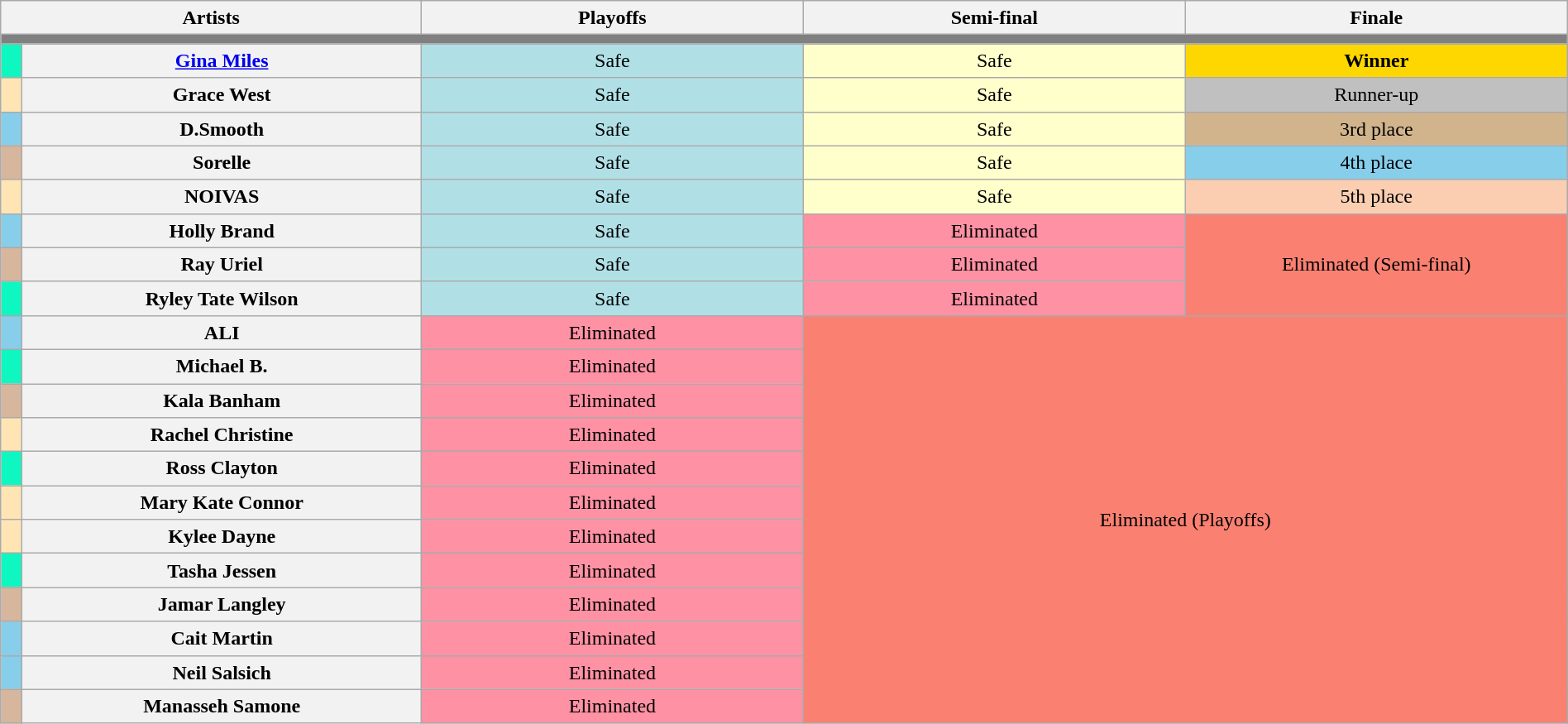<table class="wikitable" style="text-align:center; line-height:20px; width:100%">
<tr>
<th colspan="2" width="11%">Artists</th>
<th style="width:10%">Playoffs</th>
<th style="width:10%">Semi-final</th>
<th style="width:10%">Finale</th>
</tr>
<tr>
<th colspan="5" style="background:gray"></th>
</tr>
<tr>
</tr>
<tr>
<th style="background:#0FF7C0"></th>
<th scope="row"><a href='#'>Gina Miles</a></th>
<td style="background:#b0e0e6">Safe</td>
<td style="background:#ffffcc">Safe</td>
<td style="background:gold"><strong>Winner</strong></td>
</tr>
<tr>
<th style="background:#ffe5b4"></th>
<th scope="row">Grace West</th>
<td style="background:#b0e0e6">Safe</td>
<td style="background:#ffffcc">Safe</td>
<td style="background:silver">Runner-up</td>
</tr>
<tr>
<th style="background:#87ceeb"></th>
<th scope="row">D.Smooth</th>
<td style="background:#b0e0e6">Safe</td>
<td style="background:#ffffcc">Safe</td>
<td style="background:tan">3rd place</td>
</tr>
<tr>
<th style="background:#d6b69c"></th>
<th scope="row">Sorelle</th>
<td style="background:#b0e0e6">Safe</td>
<td style="background:#ffffcc">Safe</td>
<td style="background:skyblue">4th place</td>
</tr>
<tr>
<th style="background:#ffe5b4"></th>
<th scope="row">NOIVAS</th>
<td style="background:#b0e0e6">Safe</td>
<td style="background:#ffffcc">Safe</td>
<td style="background:#fbceb1">5th place</td>
</tr>
<tr>
<th style="background:#87ceeb"></th>
<th scope="row">Holly Brand</th>
<td style="background:#b0e0e6">Safe</td>
<td style="background:#FF91A4">Eliminated</td>
<td rowspan="3" style="background:salmon">Eliminated (Semi-final)</td>
</tr>
<tr>
<th style="background:#d6b69c"></th>
<th scope="row">Ray Uriel</th>
<td style="background:#b0e0e6">Safe</td>
<td style="background:#FF91A4">Eliminated</td>
</tr>
<tr>
<th style="background:#0FF7C0"></th>
<th scope="row">Ryley Tate Wilson</th>
<td style="background:#b0e0e6">Safe</td>
<td style="background:#FF91A4">Eliminated</td>
</tr>
<tr>
<th style="background:#87ceeb"></th>
<th scope="row">ALI</th>
<td style="background:#FF91A4">Eliminated</td>
<td colspan="2" rowspan="12" style="background:salmon">Eliminated (Playoffs)</td>
</tr>
<tr>
<th style="background:#0FF7C0"></th>
<th scope="row">Michael B.</th>
<td style="background:#FF91A4">Eliminated</td>
</tr>
<tr>
<th style="background:#d6b69c"></th>
<th scope="row">Kala Banham</th>
<td style="background:#FF91A4">Eliminated</td>
</tr>
<tr>
<th style="background:#ffe5b4"></th>
<th scope="row">Rachel Christine</th>
<td style="background:#FF91A4">Eliminated</td>
</tr>
<tr>
<th style="background:#0FF7C0"></th>
<th scope="row">Ross Clayton</th>
<td style="background:#FF91A4">Eliminated</td>
</tr>
<tr>
<th style="background:#ffe5b4"></th>
<th scope="row">Mary Kate Connor</th>
<td style="background:#FF91A4">Eliminated</td>
</tr>
<tr>
<th style="background:#ffe5b4"></th>
<th scope="row">Kylee Dayne</th>
<td style="background:#FF91A4">Eliminated</td>
</tr>
<tr>
<th style="background:#0FF7C0"></th>
<th scope="row">Tasha Jessen</th>
<td style="background:#FF91A4">Eliminated</td>
</tr>
<tr>
<th style="background:#d6b69c"></th>
<th scope="row">Jamar Langley</th>
<td style="background:#FF91A4">Eliminated</td>
</tr>
<tr>
<th style="background:#87ceeb"></th>
<th scope="row">Cait Martin</th>
<td style="background:#FF91A4">Eliminated</td>
</tr>
<tr>
<th style="background:#87ceeb"></th>
<th scope="row">Neil Salsich</th>
<td style="background:#FF91A4">Eliminated</td>
</tr>
<tr>
<th style="background:#d6b69c"></th>
<th scope="row">Manasseh Samone</th>
<td style="background:#FF91A4">Eliminated</td>
</tr>
</table>
